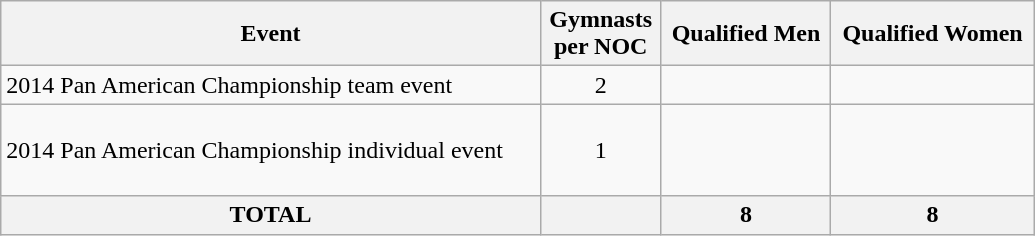<table class="wikitable" width=690>
<tr>
<th>Event</th>
<th>Gymnasts<br> per NOC</th>
<th>Qualified Men</th>
<th>Qualified Women</th>
</tr>
<tr>
<td>2014 Pan American Championship team event</td>
<td align="center">2</td>
<td><br></td>
<td><br></td>
</tr>
<tr>
<td>2014 Pan American Championship individual event</td>
<td align="center">1</td>
<td><br><br><br></td>
<td><br><br><br></td>
</tr>
<tr>
<th>TOTAL</th>
<th></th>
<th>8</th>
<th>8</th>
</tr>
</table>
